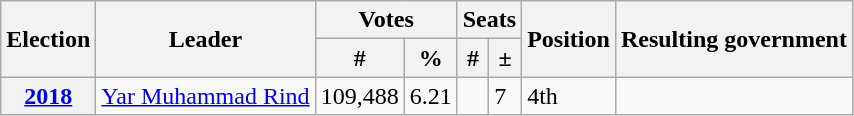<table class="wikitable sortable">
<tr>
<th rowspan=2>Election</th>
<th rowspan=2>Leader</th>
<th colspan=2>Votes</th>
<th colspan=2>Seats</th>
<th rowspan=2>Position</th>
<th rowspan=2>Resulting government</th>
</tr>
<tr>
<th>#</th>
<th>%</th>
<th>#</th>
<th>±</th>
</tr>
<tr>
<th rowspan="1"><a href='#'>2018</a></th>
<td rowspan="1"><a href='#'>Yar Muhammad Rind</a></td>
<td rowspan="1">109,488</td>
<td rowspan="1">6.21</td>
<td rowspan="1"></td>
<td rowspan="1"> 7</td>
<td rowspan="1">4th</td>
<td></td>
</tr>
</table>
